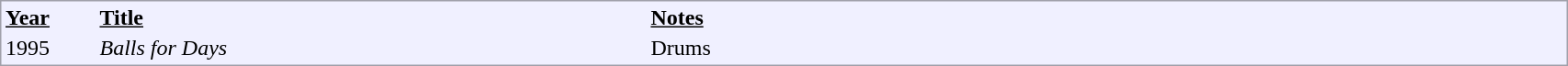<table style="border: 1px solid #a0a0aa; background-color: #f0f0ff; width: 90%; margin-left:8px;">
<tr>
<td width=5%><u><strong>Year</strong></u></td>
<td width=30%><u><strong>Title</strong></u></td>
<td width=50%><u><strong>Notes</strong></u></td>
</tr>
<tr>
<td>1995</td>
<td><em>Balls for Days</em></td>
<td>Drums</td>
</tr>
</table>
